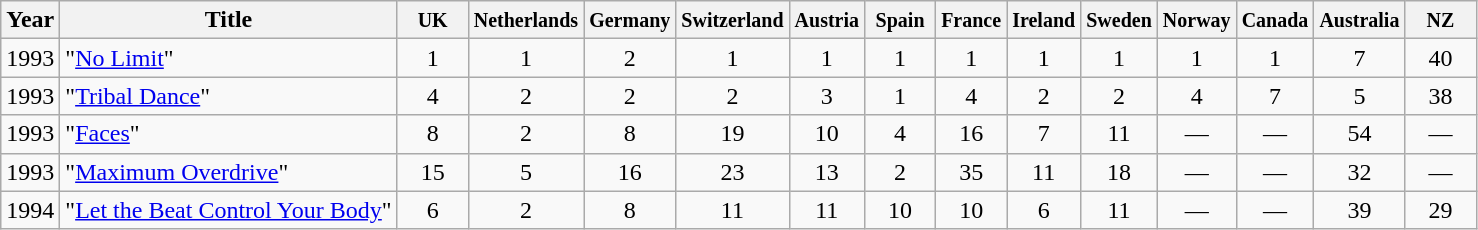<table class="wikitable">
<tr>
<th align="center">Year</th>
<th align="center">Title</th>
<th align="center" width="40"><small>UK</small></th>
<th align="center" width="40"><small>Netherlands</small></th>
<th align="center" width="40"><small>Germany</small></th>
<th align="center" width="40"><small>Switzerland</small></th>
<th align="center" width="40"><small>Austria</small></th>
<th align="center" width="40"><small>Spain</small></th>
<th align="center" width="40"><small>France</small></th>
<th align="center" width="40"><small>Ireland</small></th>
<th align="center" width="40"><small>Sweden</small></th>
<th align="center" width="40"><small>Norway</small></th>
<th align="center" width="40"><small>Canada</small></th>
<th align="center" width="40"><small>Australia</small></th>
<th align="center" width="40"><small>NZ</small></th>
</tr>
<tr>
<td align="center">1993</td>
<td align="left">"<a href='#'>No Limit</a>"</td>
<td align="center">1</td>
<td align="center">1</td>
<td align="center">2</td>
<td align="center">1</td>
<td align="center">1</td>
<td align="center">1</td>
<td align="center">1</td>
<td align="center">1</td>
<td align="center">1</td>
<td align="center">1</td>
<td align="center">1</td>
<td align="center">7</td>
<td align="center">40</td>
</tr>
<tr>
<td align="center">1993</td>
<td align="left">"<a href='#'>Tribal Dance</a>"</td>
<td align="center">4</td>
<td align="center">2</td>
<td align="center">2</td>
<td align="center">2</td>
<td align="center">3</td>
<td align="center">1</td>
<td align="center">4</td>
<td align="center">2</td>
<td align="center">2</td>
<td align="center">4</td>
<td align="center">7</td>
<td align="center">5</td>
<td align="center">38</td>
</tr>
<tr>
<td align="center">1993</td>
<td align="left">"<a href='#'>Faces</a>"</td>
<td align="center">8</td>
<td align="center">2</td>
<td align="center">8</td>
<td align="center">19</td>
<td align="center">10</td>
<td align="center">4</td>
<td align="center">16</td>
<td align="center">7</td>
<td align="center">11</td>
<td align="center">—</td>
<td align="center">—</td>
<td align="center">54</td>
<td align="center">—</td>
</tr>
<tr>
<td align="center">1993</td>
<td align="left">"<a href='#'>Maximum Overdrive</a>"</td>
<td align="center">15</td>
<td align="center">5</td>
<td align="center">16</td>
<td align="center">23</td>
<td align="center">13</td>
<td align="center">2</td>
<td align="center">35</td>
<td align="center">11</td>
<td align="center">18</td>
<td align="center">—</td>
<td align="center">—</td>
<td align="center">32</td>
<td align="center">—</td>
</tr>
<tr>
<td align="center">1994</td>
<td align="left">"<a href='#'>Let the Beat Control Your Body</a>"</td>
<td align="center">6</td>
<td align="center">2</td>
<td align="center">8</td>
<td align="center">11</td>
<td align="center">11</td>
<td align="center">10</td>
<td align="center">10</td>
<td align="center">6</td>
<td align="center">11</td>
<td align="center">—</td>
<td align="center">—</td>
<td align="center">39</td>
<td align="center">29</td>
</tr>
</table>
